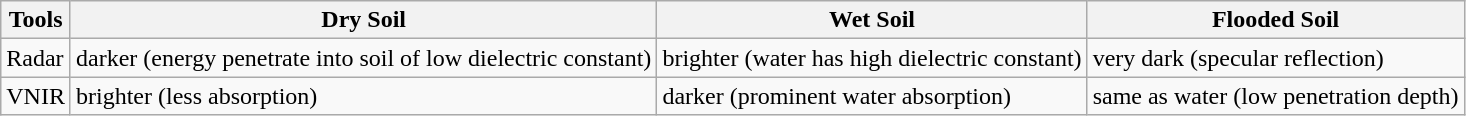<table class="wikitable">
<tr>
<th><strong>Tools</strong></th>
<th><strong>Dry Soil</strong></th>
<th><strong>Wet Soil</strong></th>
<th><strong>Flooded Soil</strong></th>
</tr>
<tr>
<td>Radar</td>
<td>darker (energy penetrate into soil of low dielectric constant)</td>
<td>brighter (water has high dielectric constant)</td>
<td>very dark (specular reflection)</td>
</tr>
<tr>
<td>VNIR</td>
<td>brighter (less absorption)</td>
<td>darker (prominent water absorption)</td>
<td>same as water (low penetration depth)</td>
</tr>
</table>
